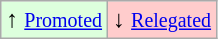<table class="wikitable" align="center">
<tr>
<td style="background:#ddffdd">↑ <small><a href='#'>Promoted</a></small></td>
<td style="background:#ffcccc">↓ <small><a href='#'>Relegated</a></small></td>
</tr>
</table>
